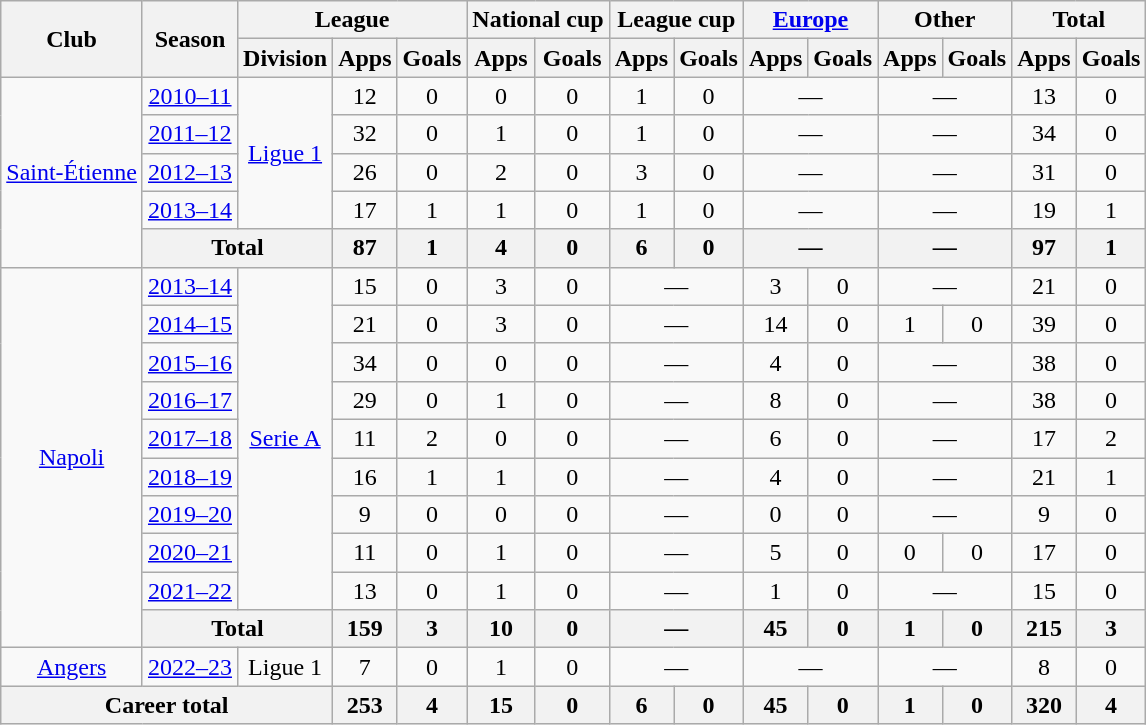<table class="wikitable" style="text-align:center">
<tr>
<th rowspan="2">Club</th>
<th rowspan="2">Season</th>
<th colspan="3">League</th>
<th colspan="2">National cup</th>
<th colspan="2">League cup</th>
<th colspan="2"><a href='#'>Europe</a></th>
<th colspan="2">Other</th>
<th colspan="2">Total</th>
</tr>
<tr>
<th>Division</th>
<th>Apps</th>
<th>Goals</th>
<th>Apps</th>
<th>Goals</th>
<th>Apps</th>
<th>Goals</th>
<th>Apps</th>
<th>Goals</th>
<th>Apps</th>
<th>Goals</th>
<th>Apps</th>
<th>Goals</th>
</tr>
<tr>
<td rowspan="5"><a href='#'>Saint-Étienne</a></td>
<td><a href='#'>2010–11</a></td>
<td rowspan="4"><a href='#'>Ligue 1</a></td>
<td>12</td>
<td>0</td>
<td>0</td>
<td>0</td>
<td>1</td>
<td>0</td>
<td colspan="2">—</td>
<td colspan="2">—</td>
<td>13</td>
<td>0</td>
</tr>
<tr>
<td><a href='#'>2011–12</a></td>
<td>32</td>
<td>0</td>
<td>1</td>
<td>0</td>
<td>1</td>
<td>0</td>
<td colspan="2">—</td>
<td colspan="2">—</td>
<td>34</td>
<td>0</td>
</tr>
<tr>
<td><a href='#'>2012–13</a></td>
<td>26</td>
<td>0</td>
<td>2</td>
<td>0</td>
<td>3</td>
<td>0</td>
<td colspan="2">—</td>
<td colspan="2">—</td>
<td>31</td>
<td>0</td>
</tr>
<tr>
<td><a href='#'>2013–14</a></td>
<td>17</td>
<td>1</td>
<td>1</td>
<td>0</td>
<td>1</td>
<td>0</td>
<td colspan="2">—</td>
<td colspan="2">—</td>
<td>19</td>
<td>1</td>
</tr>
<tr>
<th colspan="2">Total</th>
<th>87</th>
<th>1</th>
<th>4</th>
<th>0</th>
<th>6</th>
<th>0</th>
<th colspan="2">—</th>
<th colspan="2">—</th>
<th>97</th>
<th>1</th>
</tr>
<tr>
<td rowspan="10"><a href='#'>Napoli</a></td>
<td><a href='#'>2013–14</a></td>
<td rowspan="9"><a href='#'>Serie A</a></td>
<td>15</td>
<td>0</td>
<td>3</td>
<td>0</td>
<td colspan="2">—</td>
<td>3</td>
<td>0</td>
<td colspan="2">—</td>
<td>21</td>
<td>0</td>
</tr>
<tr>
<td><a href='#'>2014–15</a></td>
<td>21</td>
<td>0</td>
<td>3</td>
<td>0</td>
<td colspan="2">—</td>
<td>14</td>
<td>0</td>
<td>1</td>
<td>0</td>
<td>39</td>
<td>0</td>
</tr>
<tr>
<td><a href='#'>2015–16</a></td>
<td>34</td>
<td>0</td>
<td>0</td>
<td>0</td>
<td colspan="2">—</td>
<td>4</td>
<td>0</td>
<td colspan="2">—</td>
<td>38</td>
<td>0</td>
</tr>
<tr>
<td><a href='#'>2016–17</a></td>
<td>29</td>
<td>0</td>
<td>1</td>
<td>0</td>
<td colspan="2">—</td>
<td>8</td>
<td>0</td>
<td colspan="2">—</td>
<td>38</td>
<td>0</td>
</tr>
<tr>
<td><a href='#'>2017–18</a></td>
<td>11</td>
<td>2</td>
<td>0</td>
<td>0</td>
<td colspan="2">—</td>
<td>6</td>
<td>0</td>
<td colspan="2">—</td>
<td>17</td>
<td>2</td>
</tr>
<tr>
<td><a href='#'>2018–19</a></td>
<td>16</td>
<td>1</td>
<td>1</td>
<td>0</td>
<td colspan="2">—</td>
<td>4</td>
<td>0</td>
<td colspan="2">—</td>
<td>21</td>
<td>1</td>
</tr>
<tr>
<td><a href='#'>2019–20</a></td>
<td>9</td>
<td>0</td>
<td>0</td>
<td>0</td>
<td colspan="2">—</td>
<td>0</td>
<td>0</td>
<td colspan="2">—</td>
<td>9</td>
<td>0</td>
</tr>
<tr>
<td><a href='#'>2020–21</a></td>
<td>11</td>
<td>0</td>
<td>1</td>
<td>0</td>
<td colspan="2">—</td>
<td>5</td>
<td>0</td>
<td>0</td>
<td>0</td>
<td>17</td>
<td>0</td>
</tr>
<tr>
<td><a href='#'>2021–22</a></td>
<td>13</td>
<td>0</td>
<td>1</td>
<td>0</td>
<td colspan="2">—</td>
<td>1</td>
<td>0</td>
<td colspan="2">—</td>
<td>15</td>
<td>0</td>
</tr>
<tr>
<th colspan="2">Total</th>
<th>159</th>
<th>3</th>
<th>10</th>
<th>0</th>
<th colspan="2">—</th>
<th>45</th>
<th>0</th>
<th>1</th>
<th>0</th>
<th>215</th>
<th>3</th>
</tr>
<tr>
<td><a href='#'>Angers</a></td>
<td><a href='#'>2022–23</a></td>
<td>Ligue 1</td>
<td>7</td>
<td>0</td>
<td>1</td>
<td>0</td>
<td colspan="2">—</td>
<td colspan="2">—</td>
<td colspan="2">—</td>
<td>8</td>
<td>0</td>
</tr>
<tr>
<th colspan="3">Career total</th>
<th>253</th>
<th>4</th>
<th>15</th>
<th>0</th>
<th>6</th>
<th>0</th>
<th>45</th>
<th>0</th>
<th>1</th>
<th>0</th>
<th>320</th>
<th>4</th>
</tr>
</table>
